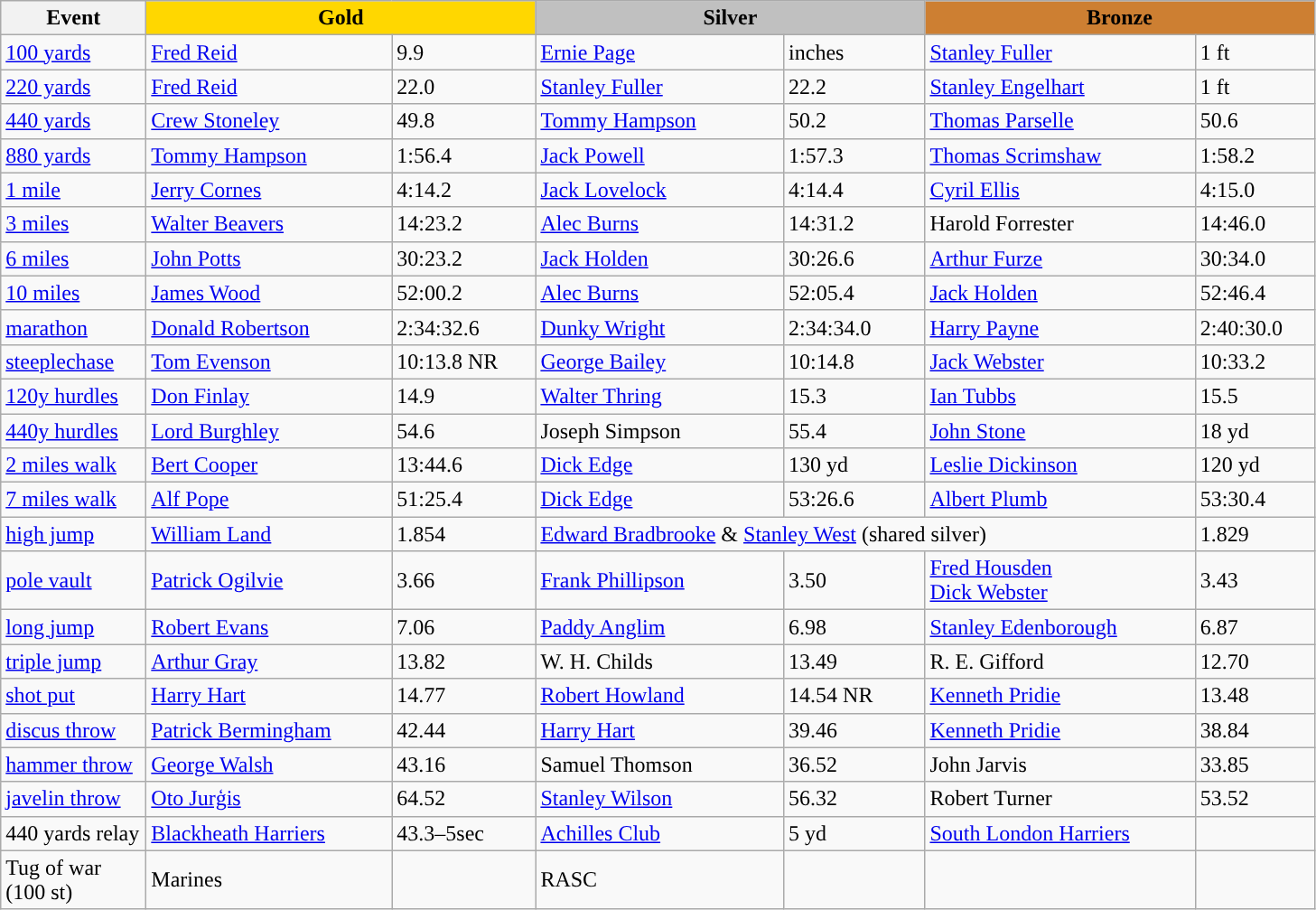<table class="wikitable" style="text-align:left">
<tr>
<th width=100>Event</th>
<th colspan="2" width="280" style="background:gold;">Gold</th>
<th colspan="2" width="280" style="background:silver;">Silver</th>
<th colspan="2" width="280" style="background:#CD7F32;">Bronze</th>
</tr>
<tr>
<td><a href='#'>100 yards</a></td>
<td> <a href='#'>Fred Reid</a></td>
<td>9.9</td>
<td><a href='#'>Ernie Page</a></td>
<td>inches</td>
<td><a href='#'>Stanley Fuller</a></td>
<td>1 ft</td>
</tr>
<tr>
<td><a href='#'>220 yards</a></td>
<td> <a href='#'>Fred Reid</a></td>
<td>22.0</td>
<td><a href='#'>Stanley Fuller</a></td>
<td>22.2</td>
<td><a href='#'>Stanley Engelhart</a></td>
<td>1 ft</td>
</tr>
<tr>
<td><a href='#'>440 yards</a></td>
<td><a href='#'>Crew Stoneley</a></td>
<td>49.8</td>
<td><a href='#'>Tommy Hampson</a></td>
<td>50.2</td>
<td><a href='#'>Thomas Parselle</a></td>
<td>50.6</td>
</tr>
<tr>
<td><a href='#'>880 yards</a></td>
<td><a href='#'>Tommy Hampson</a></td>
<td>1:56.4</td>
<td><a href='#'>Jack Powell</a></td>
<td>1:57.3</td>
<td><a href='#'>Thomas Scrimshaw</a></td>
<td>1:58.2</td>
</tr>
<tr>
<td><a href='#'>1 mile</a></td>
<td><a href='#'>Jerry Cornes</a></td>
<td>4:14.2</td>
<td> <a href='#'>Jack Lovelock</a></td>
<td>4:14.4</td>
<td><a href='#'>Cyril Ellis</a></td>
<td>4:15.0</td>
</tr>
<tr>
<td><a href='#'>3 miles</a></td>
<td><a href='#'>Walter Beavers</a></td>
<td>14:23.2</td>
<td><a href='#'>Alec Burns</a></td>
<td>14:31.2</td>
<td>Harold Forrester</td>
<td>14:46.0</td>
</tr>
<tr>
<td><a href='#'>6 miles</a></td>
<td><a href='#'>John Potts</a></td>
<td>30:23.2</td>
<td><a href='#'>Jack Holden</a></td>
<td>30:26.6</td>
<td><a href='#'>Arthur Furze</a></td>
<td>30:34.0</td>
</tr>
<tr>
<td><a href='#'>10 miles</a></td>
<td> <a href='#'>James Wood</a></td>
<td>52:00.2</td>
<td><a href='#'>Alec Burns</a></td>
<td>52:05.4</td>
<td><a href='#'>Jack Holden</a></td>
<td>52:46.4</td>
</tr>
<tr>
<td><a href='#'>marathon</a></td>
<td> <a href='#'>Donald Robertson</a></td>
<td>2:34:32.6</td>
<td> <a href='#'>Dunky Wright</a></td>
<td>2:34:34.0</td>
<td><a href='#'>Harry Payne</a></td>
<td>2:40:30.0</td>
</tr>
<tr>
<td><a href='#'>steeplechase</a></td>
<td><a href='#'>Tom Evenson</a></td>
<td>10:13.8 NR</td>
<td><a href='#'>George Bailey</a></td>
<td>10:14.8</td>
<td><a href='#'>Jack Webster</a></td>
<td>10:33.2</td>
</tr>
<tr>
<td><a href='#'>120y hurdles</a></td>
<td><a href='#'>Don Finlay</a></td>
<td>14.9</td>
<td><a href='#'>Walter Thring</a></td>
<td>15.3</td>
<td><a href='#'>Ian Tubbs</a></td>
<td>15.5</td>
</tr>
<tr>
<td><a href='#'>440y hurdles</a></td>
<td><a href='#'>Lord Burghley</a></td>
<td>54.6</td>
<td>Joseph Simpson</td>
<td>55.4</td>
<td><a href='#'>John Stone</a></td>
<td>18 yd</td>
</tr>
<tr>
<td><a href='#'>2 miles walk</a></td>
<td><a href='#'>Bert Cooper</a></td>
<td>13:44.6</td>
<td><a href='#'>Dick Edge</a></td>
<td>130 yd</td>
<td><a href='#'>Leslie Dickinson</a></td>
<td>120 yd</td>
</tr>
<tr>
<td><a href='#'>7 miles walk</a></td>
<td><a href='#'>Alf Pope</a></td>
<td>51:25.4</td>
<td><a href='#'>Dick Edge</a></td>
<td>53:26.6</td>
<td><a href='#'>Albert Plumb</a></td>
<td>53:30.4</td>
</tr>
<tr>
<td><a href='#'>high jump</a></td>
<td><a href='#'>William Land</a></td>
<td>1.854</td>
<td colspan=3><a href='#'>Edward Bradbrooke</a> & <a href='#'>Stanley West</a> (shared silver)</td>
<td>1.829</td>
</tr>
<tr>
<td><a href='#'>pole vault</a></td>
<td> <a href='#'>Patrick Ogilvie</a></td>
<td>3.66</td>
<td><a href='#'>Frank Phillipson</a></td>
<td>3.50</td>
<td><a href='#'>Fred Housden</a> <br><a href='#'>Dick Webster</a></td>
<td>3.43</td>
</tr>
<tr>
<td><a href='#'>long jump</a></td>
<td> <a href='#'>Robert Evans</a></td>
<td>7.06</td>
<td> <a href='#'>Paddy Anglim</a></td>
<td>6.98</td>
<td><a href='#'>Stanley Edenborough</a></td>
<td>6.87</td>
</tr>
<tr>
<td><a href='#'>triple jump</a></td>
<td><a href='#'>Arthur Gray</a></td>
<td>13.82</td>
<td>W. H. Childs</td>
<td>13.49</td>
<td>R. E. Gifford</td>
<td>12.70</td>
</tr>
<tr>
<td><a href='#'>shot put</a></td>
<td> <a href='#'>Harry Hart</a></td>
<td>14.77</td>
<td><a href='#'>Robert Howland</a></td>
<td>14.54 NR</td>
<td><a href='#'>Kenneth Pridie</a></td>
<td>13.48</td>
</tr>
<tr>
<td><a href='#'>discus throw</a></td>
<td> <a href='#'>Patrick Bermingham</a></td>
<td>42.44</td>
<td> <a href='#'>Harry Hart</a></td>
<td>39.46</td>
<td><a href='#'>Kenneth Pridie</a></td>
<td>38.84</td>
</tr>
<tr>
<td><a href='#'>hammer throw</a></td>
<td> <a href='#'>George Walsh</a></td>
<td>43.16</td>
<td> Samuel Thomson</td>
<td>36.52</td>
<td>John Jarvis</td>
<td>33.85</td>
</tr>
<tr>
<td><a href='#'>javelin throw</a></td>
<td> <a href='#'>Oto Jurģis</a></td>
<td>64.52</td>
<td><a href='#'>Stanley Wilson</a></td>
<td>56.32</td>
<td>Robert Turner</td>
<td>53.52</td>
</tr>
<tr>
<td>440 yards relay</td>
<td><a href='#'>Blackheath Harriers</a></td>
<td>43.3–5sec</td>
<td><a href='#'>Achilles Club</a></td>
<td>5 yd</td>
<td><a href='#'>South London Harriers</a></td>
<td></td>
</tr>
<tr>
<td>Tug of war (100 st)</td>
<td>Marines</td>
<td></td>
<td>RASC</td>
<td></td>
<td></td>
<td></td>
</tr>
</table>
